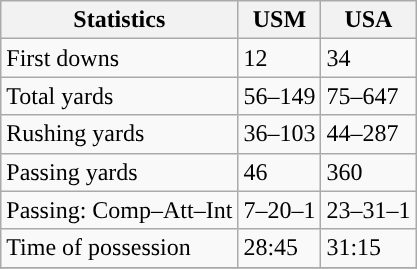<table class="wikitable" style="float: left;">
<tr>
<th>Statistics</th>
<th>USM</th>
<th>USA</th>
</tr>
<tr>
<td>First downs</td>
<td>12</td>
<td>34</td>
</tr>
<tr>
<td>Total yards</td>
<td>56–149</td>
<td>75–647</td>
</tr>
<tr>
<td>Rushing yards</td>
<td>36–103</td>
<td>44–287</td>
</tr>
<tr>
<td>Passing yards</td>
<td>46</td>
<td>360</td>
</tr>
<tr>
<td>Passing: Comp–Att–Int</td>
<td>7–20–1</td>
<td>23–31–1</td>
</tr>
<tr>
<td>Time of possession</td>
<td>28:45</td>
<td>31:15</td>
</tr>
<tr>
</tr>
</table>
